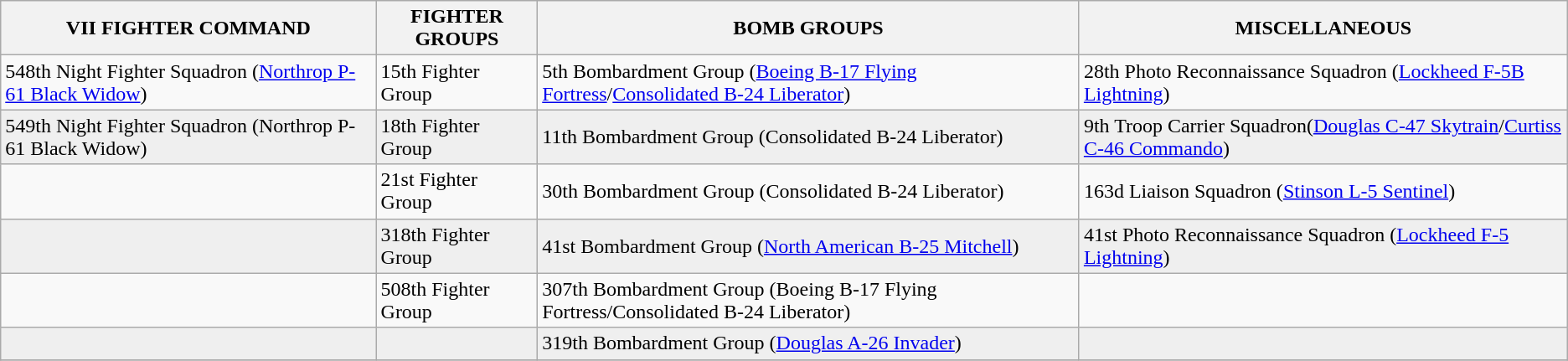<table class="wikitable">
<tr>
<th>VII FIGHTER COMMAND</th>
<th>FIGHTER GROUPS</th>
<th>BOMB GROUPS</th>
<th>MISCELLANEOUS</th>
</tr>
<tr>
<td>548th Night Fighter Squadron (<a href='#'>Northrop P-61 Black Widow</a>)</td>
<td>15th Fighter Group</td>
<td>5th Bombardment Group (<a href='#'>Boeing B-17 Flying Fortress</a>/<a href='#'>Consolidated B-24 Liberator</a>)</td>
<td>28th Photo Reconnaissance Squadron (<a href='#'>Lockheed F-5B Lightning</a>)</td>
</tr>
<tr style="background:#EFEFEF">
<td>549th Night Fighter Squadron (Northrop P-61 Black Widow)</td>
<td>18th Fighter Group</td>
<td>11th Bombardment Group (Consolidated B-24 Liberator)</td>
<td>9th Troop Carrier Squadron(<a href='#'>Douglas C-47 Skytrain</a>/<a href='#'>Curtiss C-46 Commando</a>)</td>
</tr>
<tr>
<td></td>
<td>21st Fighter Group</td>
<td>30th Bombardment Group (Consolidated B-24 Liberator)</td>
<td>163d Liaison Squadron (<a href='#'>Stinson L-5 Sentinel</a>)</td>
</tr>
<tr style="background:#EFEFEF">
<td></td>
<td>318th Fighter Group</td>
<td>41st Bombardment Group (<a href='#'>North American B-25 Mitchell</a>)</td>
<td>41st Photo Reconnaissance Squadron (<a href='#'>Lockheed F-5 Lightning</a>)</td>
</tr>
<tr>
<td></td>
<td>508th Fighter Group</td>
<td>307th Bombardment Group (Boeing B-17 Flying Fortress/Consolidated B-24 Liberator)</td>
<td></td>
</tr>
<tr style="background:#EFEFEF">
<td></td>
<td></td>
<td>319th Bombardment Group (<a href='#'>Douglas A-26 Invader</a>)</td>
<td></td>
</tr>
<tr>
</tr>
</table>
